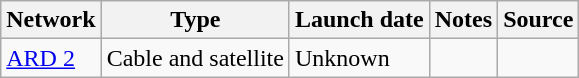<table class="wikitable sortable">
<tr>
<th>Network</th>
<th>Type</th>
<th>Launch date</th>
<th>Notes</th>
<th>Source</th>
</tr>
<tr>
<td><a href='#'>ARD 2</a></td>
<td>Cable and satellite</td>
<td>Unknown</td>
<td></td>
<td></td>
</tr>
</table>
